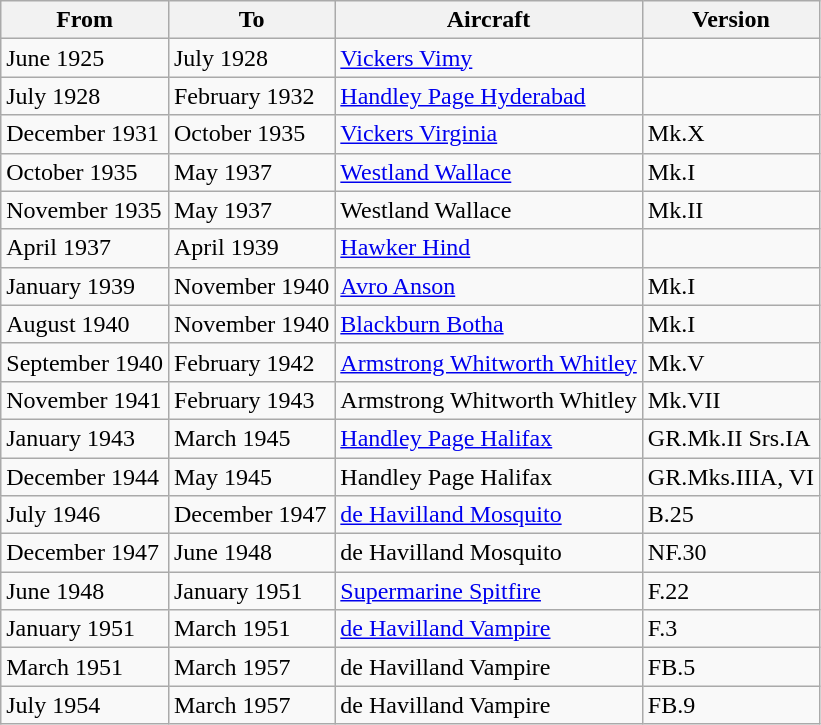<table class="wikitable">
<tr>
<th>From</th>
<th>To</th>
<th>Aircraft</th>
<th>Version</th>
</tr>
<tr>
<td>June 1925</td>
<td>July 1928</td>
<td><a href='#'>Vickers Vimy</a></td>
<td></td>
</tr>
<tr>
<td>July 1928</td>
<td>February 1932</td>
<td><a href='#'>Handley Page Hyderabad</a></td>
<td></td>
</tr>
<tr>
<td>December 1931</td>
<td>October 1935</td>
<td><a href='#'>Vickers Virginia</a></td>
<td>Mk.X</td>
</tr>
<tr>
<td>October 1935</td>
<td>May 1937</td>
<td><a href='#'>Westland Wallace</a></td>
<td>Mk.I</td>
</tr>
<tr>
<td>November 1935</td>
<td>May 1937</td>
<td>Westland Wallace</td>
<td>Mk.II</td>
</tr>
<tr>
<td>April 1937</td>
<td>April 1939</td>
<td><a href='#'>Hawker Hind</a></td>
<td></td>
</tr>
<tr>
<td>January 1939</td>
<td>November 1940</td>
<td><a href='#'>Avro Anson</a></td>
<td>Mk.I</td>
</tr>
<tr>
<td>August 1940</td>
<td>November 1940</td>
<td><a href='#'>Blackburn Botha</a></td>
<td>Mk.I</td>
</tr>
<tr>
<td>September 1940</td>
<td>February 1942</td>
<td><a href='#'>Armstrong Whitworth Whitley</a></td>
<td>Mk.V</td>
</tr>
<tr>
<td>November 1941</td>
<td>February 1943</td>
<td>Armstrong Whitworth Whitley</td>
<td>Mk.VII</td>
</tr>
<tr>
<td>January 1943</td>
<td>March 1945</td>
<td><a href='#'>Handley Page Halifax</a></td>
<td>GR.Mk.II Srs.IA</td>
</tr>
<tr>
<td>December 1944</td>
<td>May 1945</td>
<td>Handley Page Halifax</td>
<td>GR.Mks.IIIA, VI</td>
</tr>
<tr>
<td>July 1946</td>
<td>December 1947</td>
<td><a href='#'>de Havilland Mosquito</a></td>
<td>B.25</td>
</tr>
<tr>
<td>December 1947</td>
<td>June 1948</td>
<td>de Havilland Mosquito</td>
<td>NF.30</td>
</tr>
<tr>
<td>June 1948</td>
<td>January 1951</td>
<td><a href='#'>Supermarine Spitfire</a></td>
<td>F.22</td>
</tr>
<tr>
<td>January 1951</td>
<td>March 1951</td>
<td><a href='#'>de Havilland Vampire</a></td>
<td>F.3</td>
</tr>
<tr>
<td>March 1951</td>
<td>March 1957</td>
<td>de Havilland Vampire</td>
<td>FB.5</td>
</tr>
<tr>
<td>July 1954</td>
<td>March 1957</td>
<td>de Havilland Vampire</td>
<td>FB.9</td>
</tr>
</table>
